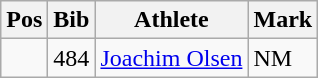<table class="wikitable">
<tr>
<th>Pos</th>
<th>Bib</th>
<th>Athlete</th>
<th>Mark</th>
</tr>
<tr>
<td></td>
<td>484</td>
<td><a href='#'>Joachim Olsen</a></td>
<td>NM</td>
</tr>
</table>
